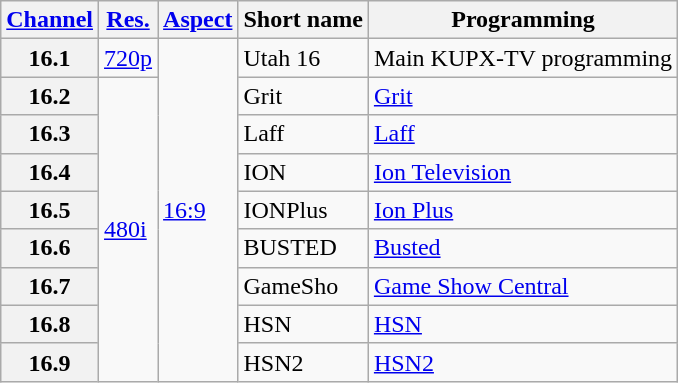<table class="wikitable">
<tr>
<th scope="col"><a href='#'>Channel</a></th>
<th scope="col"><a href='#'>Res.</a></th>
<th scope="col"><a href='#'>Aspect</a></th>
<th scope="col">Short name</th>
<th scope="col">Programming</th>
</tr>
<tr>
<th scope="row">16.1</th>
<td><a href='#'>720p</a></td>
<td rowspan="9"><a href='#'>16:9</a></td>
<td>Utah 16</td>
<td>Main KUPX-TV programming</td>
</tr>
<tr>
<th scope="row">16.2</th>
<td rowspan="8"><a href='#'>480i</a></td>
<td>Grit</td>
<td><a href='#'>Grit</a></td>
</tr>
<tr>
<th scope="row">16.3</th>
<td>Laff</td>
<td><a href='#'>Laff</a></td>
</tr>
<tr>
<th scope="row">16.4</th>
<td>ION</td>
<td><a href='#'>Ion Television</a></td>
</tr>
<tr>
<th scope="row">16.5</th>
<td>IONPlus</td>
<td><a href='#'>Ion Plus</a></td>
</tr>
<tr>
<th scope="row">16.6</th>
<td>BUSTED</td>
<td><a href='#'>Busted</a></td>
</tr>
<tr>
<th scope="row">16.7</th>
<td>GameSho</td>
<td><a href='#'>Game Show Central</a></td>
</tr>
<tr>
<th scope="row">16.8</th>
<td>HSN</td>
<td><a href='#'>HSN</a></td>
</tr>
<tr>
<th scope="row">16.9</th>
<td>HSN2</td>
<td><a href='#'>HSN2</a></td>
</tr>
</table>
